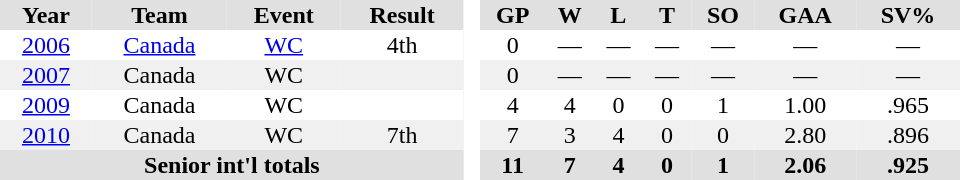<table border="0" cellpadding="1" cellspacing="0" style="text-align:center; width:40em">
<tr style="text-align:center; background:#e0e0e0;">
<th>Year</th>
<th>Team</th>
<th>Event</th>
<th>Result</th>
<th rowspan="99" bgcolor="#ffffff"> </th>
<th>GP</th>
<th>W</th>
<th>L</th>
<th>T</th>
<th>SO</th>
<th>GAA</th>
<th>SV%</th>
</tr>
<tr ALIGN="center">
<td><a href='#'>2006</a></td>
<td><a href='#'>Canada</a></td>
<td><a href='#'>WC</a></td>
<td>4th</td>
<td>0</td>
<td>—</td>
<td>—</td>
<td>—</td>
<td>—</td>
<td>—</td>
<td>—</td>
</tr>
<tr ALIGN="center" bgcolor="#f0f0f0">
<td><a href='#'>2007</a></td>
<td>Canada</td>
<td>WC</td>
<td></td>
<td>0</td>
<td>—</td>
<td>—</td>
<td>—</td>
<td>—</td>
<td>—</td>
<td>—</td>
</tr>
<tr ALIGN="center">
<td><a href='#'>2009</a></td>
<td>Canada</td>
<td>WC</td>
<td></td>
<td>4</td>
<td>4</td>
<td>0</td>
<td>0</td>
<td>1</td>
<td>1.00</td>
<td>.965</td>
</tr>
<tr ALIGN="center" bgcolor="#f0f0f0">
<td><a href='#'>2010</a></td>
<td>Canada</td>
<td>WC</td>
<td>7th</td>
<td>7</td>
<td>3</td>
<td>4</td>
<td>0</td>
<td>0</td>
<td>2.80</td>
<td>.896</td>
</tr>
<tr ALIGN="center" bgcolor="#e0e0e0">
<th colspan=4>Senior int'l totals</th>
<th>11</th>
<th>7</th>
<th>4</th>
<th>0</th>
<th>1</th>
<th>2.06</th>
<th>.925</th>
</tr>
</table>
